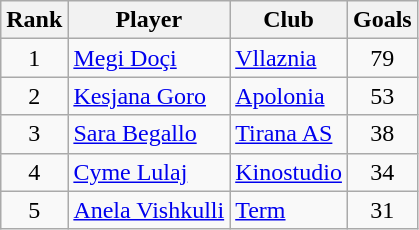<table class="wikitable" style="text-align:center">
<tr>
<th>Rank</th>
<th>Player</th>
<th>Club</th>
<th>Goals</th>
</tr>
<tr>
<td rowspan=1>1</td>
<td align="left"> <a href='#'>Megi Doçi</a></td>
<td align="left"><a href='#'>Vllaznia</a></td>
<td rowspan=1>79</td>
</tr>
<tr>
<td rowspan=1>2</td>
<td align="left"> <a href='#'>Kesjana Goro</a></td>
<td align="left"><a href='#'>Apolonia</a></td>
<td rowspan=1>53</td>
</tr>
<tr>
<td rowspan=1>3</td>
<td align="left"> <a href='#'>Sara Begallo</a></td>
<td align="left"><a href='#'>Tirana AS</a></td>
<td rowspan=1>38</td>
</tr>
<tr>
<td rowspan=1>4</td>
<td align="left"> <a href='#'>Cyme Lulaj</a></td>
<td align="left"><a href='#'>Kinostudio</a></td>
<td rowspan=1>34</td>
</tr>
<tr>
<td rowspan=1>5</td>
<td align="left"> <a href='#'>Anela Vishkulli</a></td>
<td align="left"><a href='#'>Term</a></td>
<td rowspan=1>31</td>
</tr>
</table>
